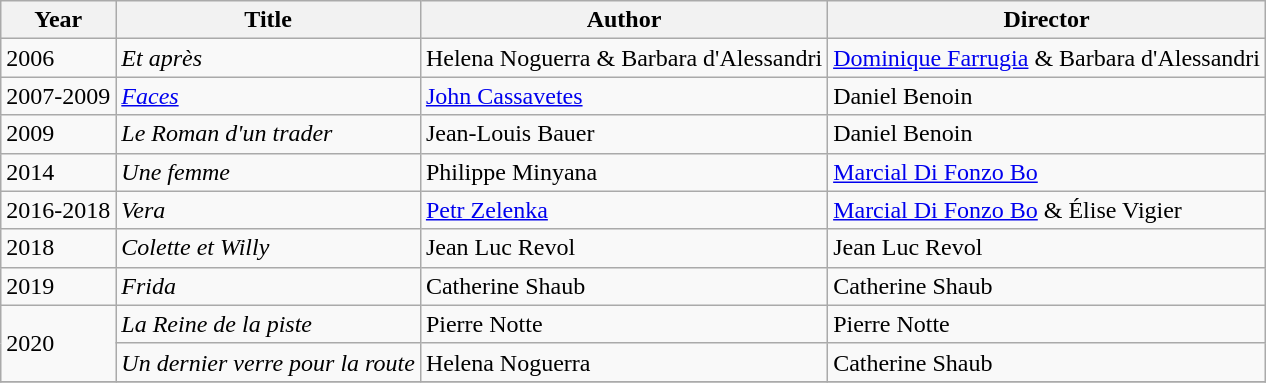<table class="wikitable">
<tr>
<th>Year</th>
<th>Title</th>
<th>Author</th>
<th>Director</th>
</tr>
<tr>
<td>2006</td>
<td><em>Et après</em></td>
<td>Helena Noguerra & Barbara d'Alessandri</td>
<td><a href='#'>Dominique Farrugia</a> & Barbara d'Alessandri</td>
</tr>
<tr>
<td>2007-2009</td>
<td><em><a href='#'>Faces</a></em></td>
<td><a href='#'>John Cassavetes</a></td>
<td>Daniel Benoin</td>
</tr>
<tr>
<td>2009</td>
<td><em>Le Roman d'un trader</em></td>
<td>Jean-Louis Bauer</td>
<td>Daniel Benoin</td>
</tr>
<tr>
<td>2014</td>
<td><em>Une femme</em></td>
<td>Philippe Minyana</td>
<td><a href='#'>Marcial Di Fonzo Bo</a></td>
</tr>
<tr>
<td>2016-2018</td>
<td><em>Vera</em></td>
<td><a href='#'>Petr Zelenka</a></td>
<td><a href='#'>Marcial Di Fonzo Bo</a> & Élise Vigier</td>
</tr>
<tr>
<td>2018</td>
<td><em>Colette et Willy</em></td>
<td>Jean Luc Revol</td>
<td>Jean Luc Revol</td>
</tr>
<tr>
<td>2019</td>
<td><em>Frida</em></td>
<td>Catherine Shaub</td>
<td>Catherine Shaub</td>
</tr>
<tr>
<td rowspan=2>2020</td>
<td><em>La Reine de la piste</em></td>
<td>Pierre Notte</td>
<td>Pierre Notte</td>
</tr>
<tr>
<td><em>Un dernier verre pour la route</em></td>
<td>Helena Noguerra</td>
<td>Catherine Shaub</td>
</tr>
<tr>
</tr>
</table>
